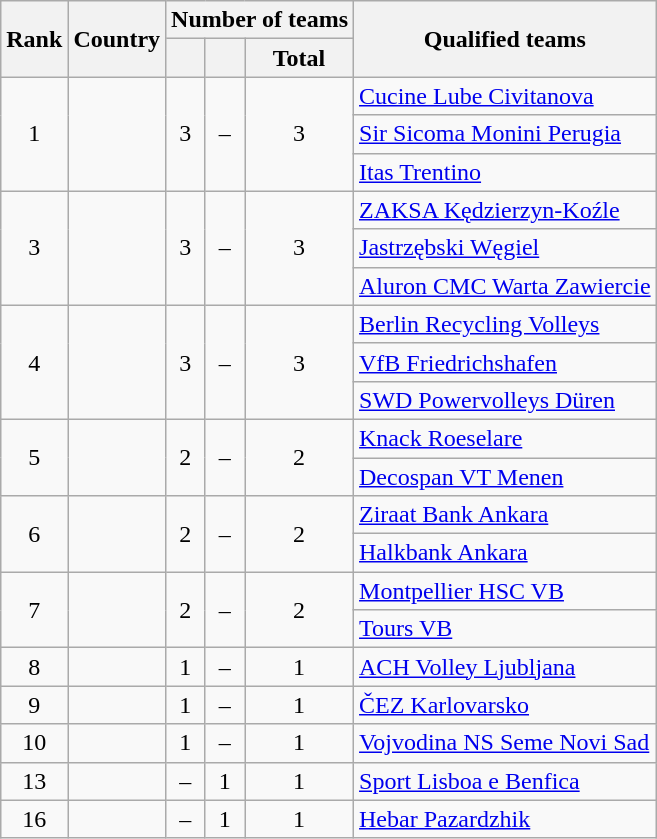<table class="wikitable" style="text-align:left">
<tr>
<th rowspan=2>Rank</th>
<th rowspan=2>Country</th>
<th colspan=3>Number of teams</th>
<th rowspan=2>Qualified teams</th>
</tr>
<tr>
<th></th>
<th></th>
<th>Total</th>
</tr>
<tr>
<td rowspan="3" align="center">1</td>
<td rowspan="3"></td>
<td rowspan="3" align="center">3</td>
<td rowspan="3" align="center">–</td>
<td align="center" rowspan="3">3</td>
<td><a href='#'>Cucine Lube Civitanova</a></td>
</tr>
<tr>
<td><a href='#'>Sir Sicoma Monini Perugia</a></td>
</tr>
<tr>
<td><a href='#'>Itas Trentino</a></td>
</tr>
<tr>
<td rowspan="3" align="center">3</td>
<td rowspan="3"></td>
<td rowspan="3" align="center">3</td>
<td rowspan="3" align="center">–</td>
<td align="center" rowspan="3">3</td>
<td><a href='#'>ZAKSA Kędzierzyn-Koźle</a></td>
</tr>
<tr>
<td><a href='#'>Jastrzębski Węgiel</a></td>
</tr>
<tr>
<td><a href='#'>Aluron CMC Warta Zawiercie</a></td>
</tr>
<tr>
<td rowspan="3" align="center">4</td>
<td rowspan="3"></td>
<td rowspan="3" align="center">3</td>
<td rowspan="3" align="center">–</td>
<td align="center" rowspan="3">3</td>
<td><a href='#'>Berlin Recycling Volleys</a></td>
</tr>
<tr>
<td><a href='#'>VfB Friedrichshafen</a></td>
</tr>
<tr>
<td><a href='#'>SWD Powervolleys Düren</a></td>
</tr>
<tr>
<td rowspan="2" align="center">5</td>
<td rowspan="2"></td>
<td rowspan="2" align="center">2</td>
<td rowspan="2" align="center">–</td>
<td align="center" rowspan="2">2</td>
<td><a href='#'>Knack Roeselare</a></td>
</tr>
<tr>
<td><a href='#'>Decospan VT Menen</a></td>
</tr>
<tr>
<td rowspan="2" align="center">6</td>
<td rowspan="2"></td>
<td rowspan="2" align="center">2</td>
<td rowspan="2" align="center">–</td>
<td align="center" rowspan="2">2</td>
<td><a href='#'>Ziraat Bank Ankara</a></td>
</tr>
<tr>
<td><a href='#'>Halkbank Ankara</a></td>
</tr>
<tr>
<td rowspan="2" align="center">7</td>
<td rowspan="2"></td>
<td rowspan="2" align="center">2</td>
<td rowspan="2" align="center">–</td>
<td align="center" rowspan="2">2</td>
<td><a href='#'>Montpellier HSC VB</a></td>
</tr>
<tr>
<td><a href='#'>Tours VB</a></td>
</tr>
<tr>
<td align="center">8</td>
<td></td>
<td align="center">1</td>
<td align="center">–</td>
<td align="center">1</td>
<td><a href='#'>ACH Volley Ljubljana</a></td>
</tr>
<tr>
<td align="center">9</td>
<td></td>
<td align="center">1</td>
<td align="center">–</td>
<td align="center">1</td>
<td><a href='#'>ČEZ Karlovarsko</a></td>
</tr>
<tr>
<td align="center">10</td>
<td></td>
<td align="center">1</td>
<td align="center">–</td>
<td align="center">1</td>
<td><a href='#'>Vojvodina NS Seme Novi Sad</a></td>
</tr>
<tr>
<td align="center">13</td>
<td></td>
<td align="center">–</td>
<td align="center">1</td>
<td align="center">1</td>
<td><a href='#'>Sport Lisboa e Benfica</a></td>
</tr>
<tr>
<td align="center">16</td>
<td></td>
<td align="center">–</td>
<td align="center">1</td>
<td align="center">1</td>
<td><a href='#'>Hebar Pazardzhik</a></td>
</tr>
</table>
